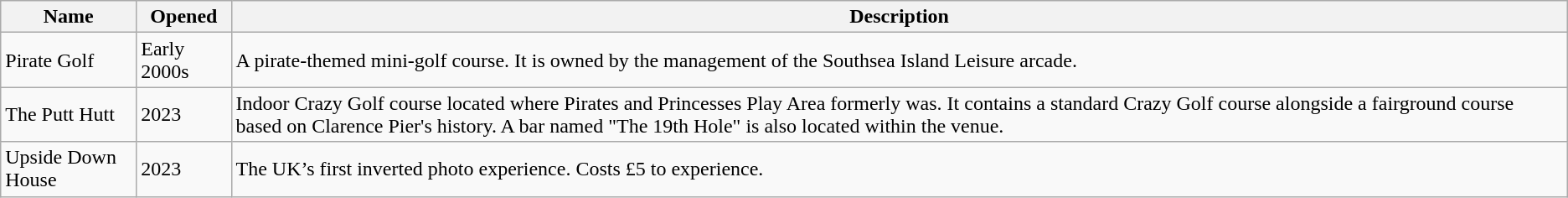<table class="wikitable">
<tr>
<th>Name</th>
<th>Opened</th>
<th>Description</th>
</tr>
<tr>
<td>Pirate Golf</td>
<td>Early 2000s</td>
<td>A pirate-themed mini-golf course. It is owned by the management of the Southsea Island Leisure arcade.</td>
</tr>
<tr>
<td>The Putt Hutt</td>
<td>2023</td>
<td>Indoor Crazy Golf course located where Pirates and Princesses Play Area formerly was. It contains a standard Crazy Golf course alongside a fairground course based on Clarence Pier's history. A bar named "The 19th Hole" is also located within the venue.</td>
</tr>
<tr>
<td>Upside Down House</td>
<td>2023</td>
<td>The UK’s first inverted photo experience. Costs £5 to experience.</td>
</tr>
</table>
